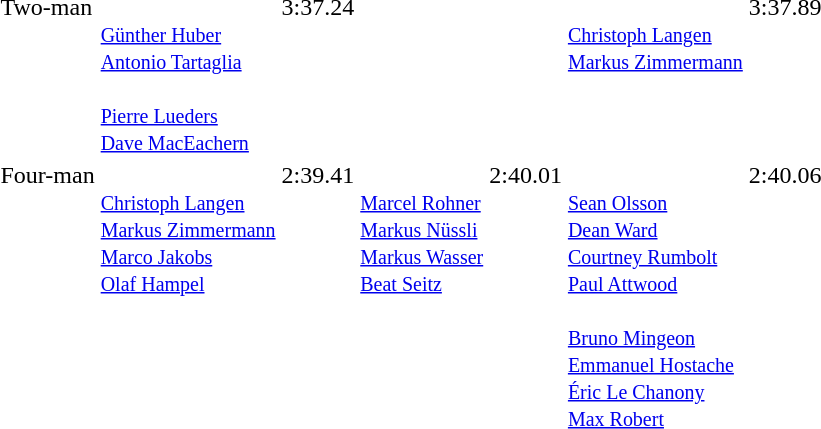<table>
<tr valign="top">
<td>Two-man <br></td>
<td><br> <small><a href='#'>Günther Huber</a><br><a href='#'>Antonio Tartaglia</a> <br> </small> <br> <small><a href='#'>Pierre Lueders</a><br><a href='#'>Dave MacEachern</a></small></td>
<td>3:37.24</td>
<td></td>
<td></td>
<td><br><small> <a href='#'>Christoph Langen</a><br><a href='#'>Markus Zimmermann</a></small></td>
<td>3:37.89</td>
</tr>
<tr valign="top">
<td>Four-man <br></td>
<td><br><small> <a href='#'>Christoph Langen</a><br> <a href='#'>Markus Zimmermann</a> <br> <a href='#'>Marco Jakobs</a> <br> <a href='#'>Olaf Hampel</a></small></td>
<td>2:39.41</td>
<td><br><small> <a href='#'>Marcel Rohner</a> <br> <a href='#'>Markus Nüssli</a> <br> <a href='#'>Markus Wasser</a> <br>  <a href='#'>Beat Seitz</a></small></td>
<td>2:40.01</td>
<td><br><small> <a href='#'>Sean Olsson</a> <br> <a href='#'>Dean Ward</a> <br> <a href='#'>Courtney Rumbolt</a> <br> <a href='#'>Paul Attwood</a> <br> </small> <br><small> <a href='#'>Bruno Mingeon</a> <br> <a href='#'>Emmanuel Hostache</a> <br> <a href='#'>Éric Le Chanony</a> <br> <a href='#'>Max Robert</a></small></td>
<td>2:40.06</td>
</tr>
</table>
